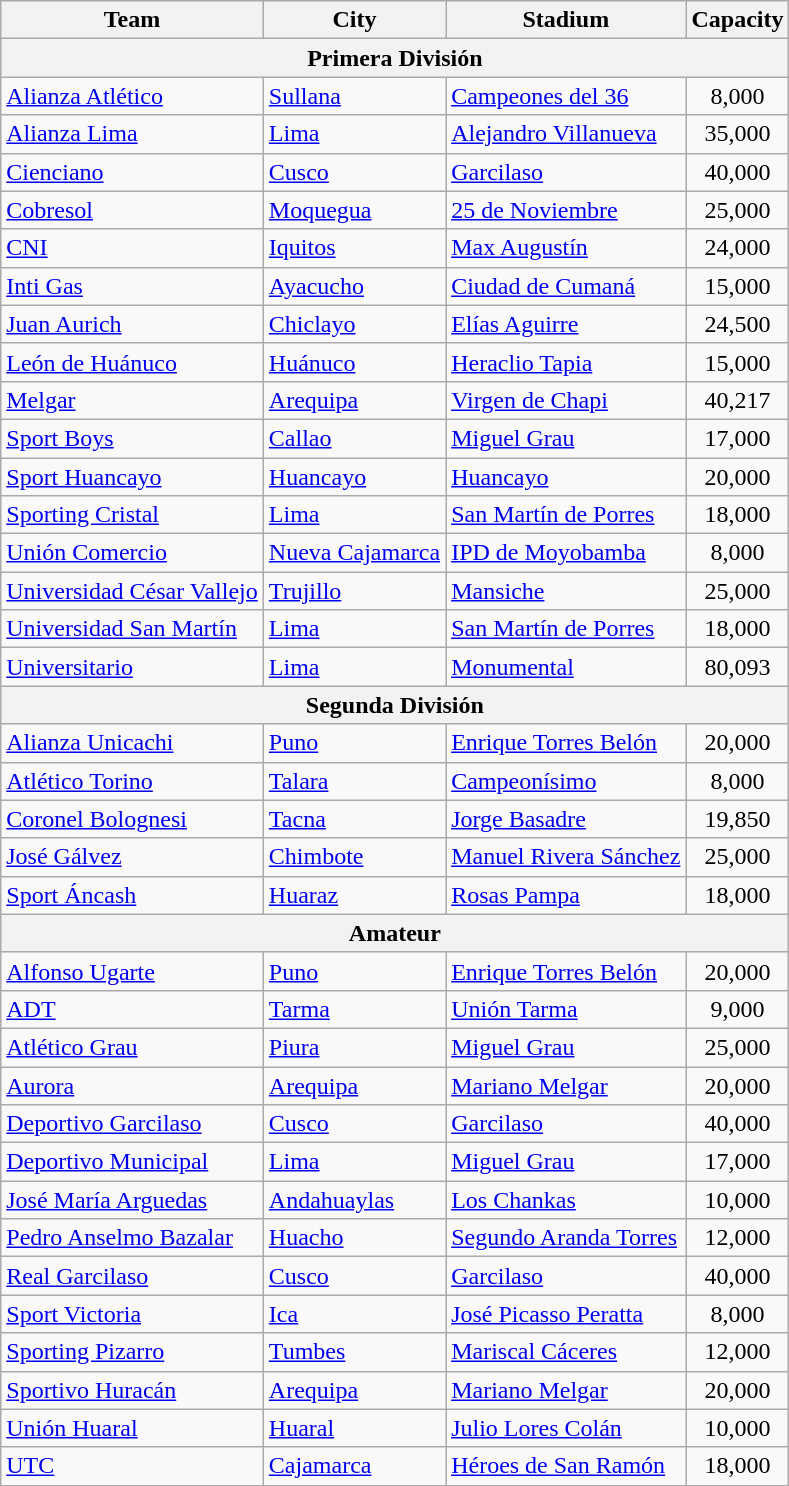<table class="wikitable">
<tr>
<th>Team</th>
<th>City</th>
<th>Stadium</th>
<th>Capacity</th>
</tr>
<tr>
<th colspan=4>Primera División</th>
</tr>
<tr>
<td><a href='#'>Alianza Atlético</a></td>
<td><a href='#'>Sullana</a></td>
<td><a href='#'>Campeones del 36</a></td>
<td align="center">8,000</td>
</tr>
<tr>
<td><a href='#'>Alianza Lima</a></td>
<td><a href='#'>Lima</a></td>
<td><a href='#'>Alejandro Villanueva</a></td>
<td align="center">35,000</td>
</tr>
<tr>
<td><a href='#'>Cienciano</a></td>
<td><a href='#'>Cusco</a></td>
<td><a href='#'>Garcilaso</a></td>
<td align="center">40,000</td>
</tr>
<tr>
<td><a href='#'>Cobresol</a></td>
<td><a href='#'>Moquegua</a></td>
<td><a href='#'>25 de Noviembre</a></td>
<td align="center">25,000</td>
</tr>
<tr>
<td><a href='#'>CNI</a></td>
<td><a href='#'>Iquitos</a></td>
<td><a href='#'>Max Augustín</a></td>
<td align="center">24,000</td>
</tr>
<tr>
<td><a href='#'>Inti Gas</a></td>
<td><a href='#'>Ayacucho</a></td>
<td><a href='#'>Ciudad de Cumaná</a></td>
<td align="center">15,000</td>
</tr>
<tr>
<td><a href='#'>Juan Aurich</a></td>
<td><a href='#'>Chiclayo</a></td>
<td><a href='#'>Elías Aguirre</a></td>
<td align="center">24,500</td>
</tr>
<tr>
<td><a href='#'>León de Huánuco</a></td>
<td><a href='#'>Huánuco</a></td>
<td><a href='#'>Heraclio Tapia</a></td>
<td align="center">15,000</td>
</tr>
<tr>
<td><a href='#'>Melgar</a></td>
<td><a href='#'>Arequipa</a></td>
<td><a href='#'>Virgen de Chapi</a></td>
<td align="center">40,217</td>
</tr>
<tr>
<td><a href='#'>Sport Boys</a></td>
<td><a href='#'>Callao</a></td>
<td><a href='#'>Miguel Grau</a></td>
<td align="center">17,000</td>
</tr>
<tr>
<td><a href='#'>Sport Huancayo</a></td>
<td><a href='#'>Huancayo</a></td>
<td><a href='#'>Huancayo</a></td>
<td align="center">20,000</td>
</tr>
<tr>
<td><a href='#'>Sporting Cristal</a></td>
<td><a href='#'>Lima</a></td>
<td><a href='#'>San Martín de Porres</a></td>
<td align="center">18,000</td>
</tr>
<tr>
<td><a href='#'>Unión Comercio</a></td>
<td><a href='#'>Nueva Cajamarca</a></td>
<td><a href='#'>IPD de Moyobamba</a></td>
<td align="center">8,000</td>
</tr>
<tr>
<td><a href='#'>Universidad César Vallejo</a></td>
<td><a href='#'>Trujillo</a></td>
<td><a href='#'>Mansiche</a></td>
<td align="center">25,000</td>
</tr>
<tr>
<td><a href='#'>Universidad San Martín</a></td>
<td><a href='#'>Lima</a></td>
<td><a href='#'>San Martín de Porres</a></td>
<td align="center">18,000</td>
</tr>
<tr>
<td><a href='#'>Universitario</a></td>
<td><a href='#'>Lima</a></td>
<td><a href='#'>Monumental</a></td>
<td align="center">80,093</td>
</tr>
<tr>
<th colspan=4>Segunda División</th>
</tr>
<tr>
<td><a href='#'>Alianza Unicachi</a></td>
<td><a href='#'>Puno</a></td>
<td><a href='#'>Enrique Torres Belón</a></td>
<td align="center">20,000</td>
</tr>
<tr>
<td><a href='#'>Atlético Torino</a></td>
<td><a href='#'>Talara</a></td>
<td><a href='#'>Campeonísimo</a></td>
<td align="center">8,000</td>
</tr>
<tr>
<td><a href='#'>Coronel Bolognesi</a></td>
<td><a href='#'>Tacna</a></td>
<td><a href='#'>Jorge Basadre</a></td>
<td align="center">19,850</td>
</tr>
<tr>
<td><a href='#'>José Gálvez</a></td>
<td><a href='#'>Chimbote</a></td>
<td><a href='#'>Manuel Rivera Sánchez</a></td>
<td align="center">25,000</td>
</tr>
<tr>
<td><a href='#'>Sport Áncash</a></td>
<td><a href='#'>Huaraz</a></td>
<td><a href='#'>Rosas Pampa</a></td>
<td align="center">18,000</td>
</tr>
<tr>
<th colspan=4>Amateur</th>
</tr>
<tr>
<td><a href='#'>Alfonso Ugarte</a></td>
<td><a href='#'>Puno</a></td>
<td><a href='#'>Enrique Torres Belón</a></td>
<td align="center">20,000</td>
</tr>
<tr>
<td><a href='#'>ADT</a></td>
<td><a href='#'>Tarma</a></td>
<td><a href='#'>Unión Tarma</a></td>
<td align="center">9,000</td>
</tr>
<tr>
<td><a href='#'>Atlético Grau</a></td>
<td><a href='#'>Piura</a></td>
<td><a href='#'>Miguel Grau</a></td>
<td align="center">25,000</td>
</tr>
<tr>
<td><a href='#'>Aurora</a></td>
<td><a href='#'>Arequipa</a></td>
<td><a href='#'>Mariano Melgar</a></td>
<td align="center">20,000</td>
</tr>
<tr>
<td><a href='#'>Deportivo Garcilaso</a></td>
<td><a href='#'>Cusco</a></td>
<td><a href='#'>Garcilaso</a></td>
<td align="center">40,000</td>
</tr>
<tr>
<td><a href='#'>Deportivo Municipal</a></td>
<td><a href='#'>Lima</a></td>
<td><a href='#'>Miguel Grau</a></td>
<td align="center">17,000</td>
</tr>
<tr>
<td><a href='#'>José María Arguedas</a></td>
<td><a href='#'>Andahuaylas</a></td>
<td><a href='#'>Los Chankas</a></td>
<td align="center">10,000</td>
</tr>
<tr>
<td><a href='#'>Pedro Anselmo Bazalar</a></td>
<td><a href='#'>Huacho</a></td>
<td><a href='#'>Segundo Aranda Torres</a></td>
<td align="center">12,000</td>
</tr>
<tr>
<td><a href='#'>Real Garcilaso</a></td>
<td><a href='#'>Cusco</a></td>
<td><a href='#'>Garcilaso</a></td>
<td align="center">40,000</td>
</tr>
<tr>
<td><a href='#'>Sport Victoria</a></td>
<td><a href='#'>Ica</a></td>
<td><a href='#'>José Picasso Peratta</a></td>
<td align="center">8,000</td>
</tr>
<tr>
<td><a href='#'>Sporting Pizarro</a></td>
<td><a href='#'>Tumbes</a></td>
<td><a href='#'>Mariscal Cáceres</a></td>
<td align="center">12,000</td>
</tr>
<tr>
<td><a href='#'>Sportivo Huracán</a></td>
<td><a href='#'>Arequipa</a></td>
<td><a href='#'>Mariano Melgar</a></td>
<td align="center">20,000</td>
</tr>
<tr>
<td><a href='#'>Unión Huaral</a></td>
<td><a href='#'>Huaral</a></td>
<td><a href='#'>Julio Lores Colán</a></td>
<td align="center">10,000</td>
</tr>
<tr>
<td><a href='#'>UTC</a></td>
<td><a href='#'>Cajamarca</a></td>
<td><a href='#'>Héroes de San Ramón</a></td>
<td align="center">18,000</td>
</tr>
<tr>
</tr>
</table>
